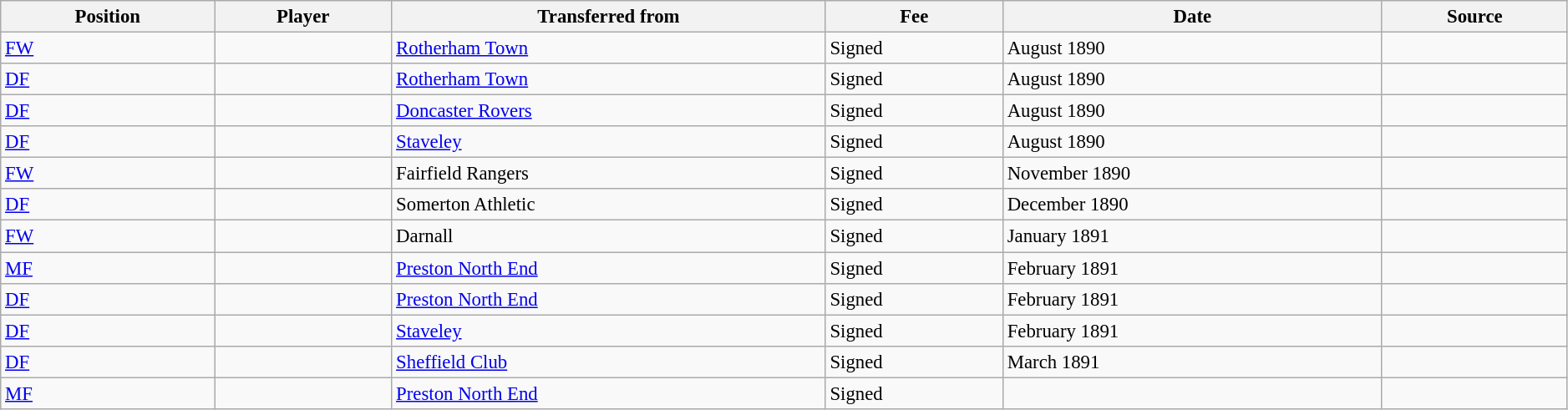<table width=99% class="wikitable sortable" style="text-align:center; font-size:95%; text-align:left">
<tr>
<th>Position</th>
<th>Player</th>
<th>Transferred from</th>
<th>Fee</th>
<th>Date</th>
<th>Source</th>
</tr>
<tr>
<td><a href='#'>FW</a></td>
<td></td>
<td><a href='#'>Rotherham Town</a></td>
<td>Signed</td>
<td>August 1890</td>
<td></td>
</tr>
<tr>
<td><a href='#'>DF</a></td>
<td></td>
<td><a href='#'>Rotherham Town</a></td>
<td>Signed</td>
<td>August 1890</td>
<td></td>
</tr>
<tr>
<td><a href='#'>DF</a></td>
<td></td>
<td><a href='#'>Doncaster Rovers</a></td>
<td>Signed</td>
<td>August 1890</td>
<td></td>
</tr>
<tr>
<td><a href='#'>DF</a></td>
<td></td>
<td><a href='#'>Staveley</a></td>
<td>Signed</td>
<td>August 1890</td>
<td></td>
</tr>
<tr>
<td><a href='#'>FW</a></td>
<td></td>
<td>Fairfield Rangers</td>
<td>Signed</td>
<td>November 1890</td>
<td></td>
</tr>
<tr>
<td><a href='#'>DF</a></td>
<td></td>
<td>Somerton Athletic</td>
<td>Signed</td>
<td>December 1890</td>
<td></td>
</tr>
<tr>
<td><a href='#'>FW</a></td>
<td></td>
<td>Darnall</td>
<td>Signed</td>
<td>January 1891</td>
<td></td>
</tr>
<tr>
<td><a href='#'>MF</a></td>
<td></td>
<td><a href='#'>Preston North End</a></td>
<td>Signed</td>
<td>February 1891</td>
<td></td>
</tr>
<tr>
<td><a href='#'>DF</a></td>
<td></td>
<td><a href='#'>Preston North End</a></td>
<td>Signed</td>
<td>February 1891</td>
<td></td>
</tr>
<tr>
<td><a href='#'>DF</a></td>
<td></td>
<td><a href='#'>Staveley</a></td>
<td>Signed</td>
<td>February 1891</td>
<td></td>
</tr>
<tr>
<td><a href='#'>DF</a></td>
<td></td>
<td><a href='#'>Sheffield Club</a></td>
<td>Signed</td>
<td>March 1891</td>
<td></td>
</tr>
<tr>
<td><a href='#'>MF</a></td>
<td></td>
<td><a href='#'>Preston North End</a></td>
<td>Signed</td>
<td></td>
<td></td>
</tr>
</table>
